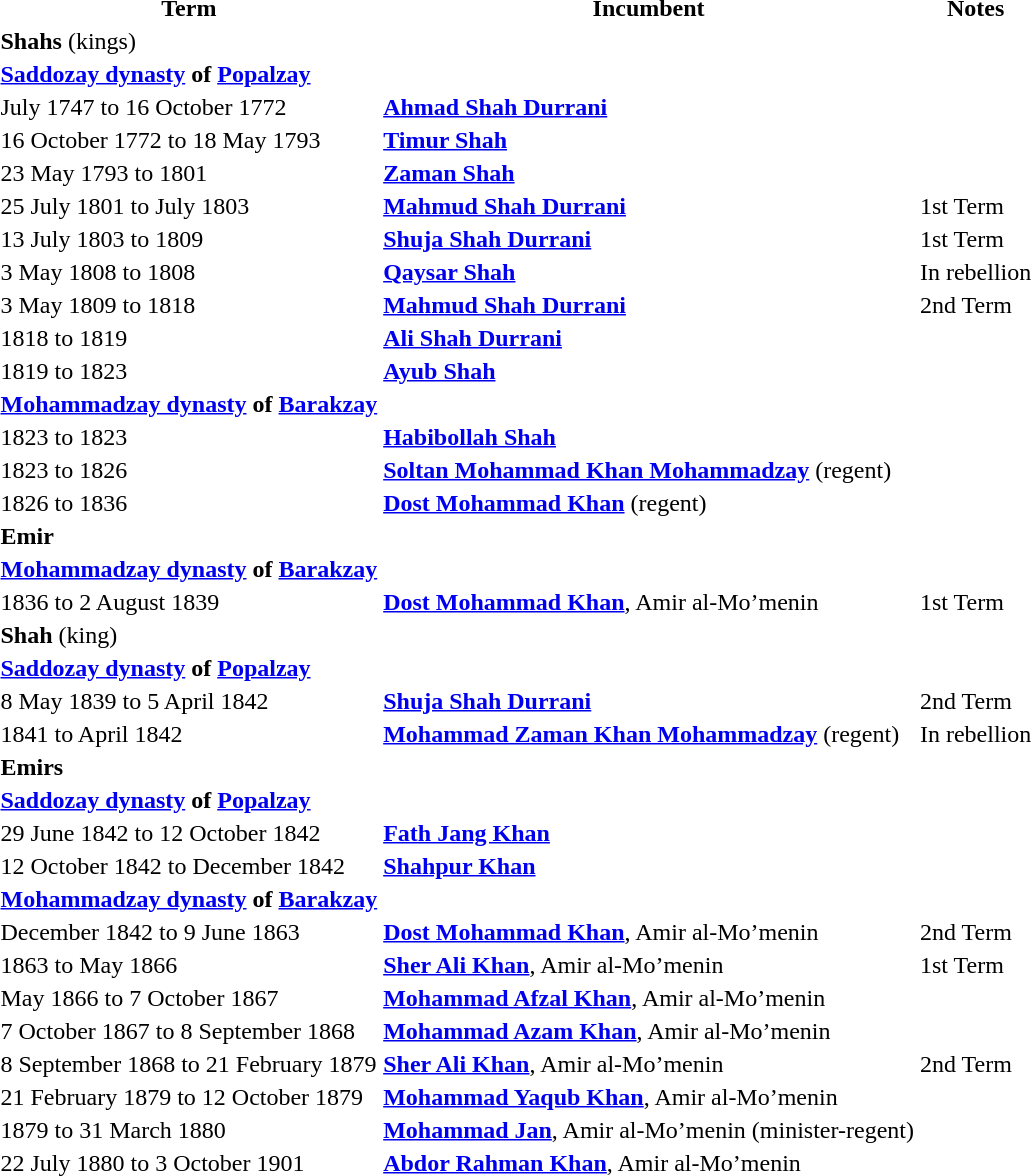<table>
<tr>
<th>Term</th>
<th>Incumbent</th>
<th>Notes</th>
</tr>
<tr>
<td><strong>Shahs</strong> (kings)</td>
</tr>
<tr>
<td><strong><a href='#'>Saddozay dynasty</a> of <a href='#'>Popalzay</a></strong></td>
</tr>
<tr>
<td>July 1747 to 16 October 1772</td>
<td><strong><a href='#'>Ahmad Shah Durrani</a></strong></td>
</tr>
<tr>
<td>16 October 1772 to 18 May 1793</td>
<td><strong><a href='#'>Timur Shah</a></strong></td>
</tr>
<tr>
<td>23 May 1793 to 1801</td>
<td><strong><a href='#'>Zaman Shah</a></strong></td>
</tr>
<tr>
<td>25 July 1801 to July 1803</td>
<td><strong><a href='#'>Mahmud Shah Durrani</a></strong></td>
<td>1st Term</td>
</tr>
<tr>
<td>13 July 1803 to 1809</td>
<td><strong><a href='#'>Shuja Shah Durrani</a></strong></td>
<td>1st Term</td>
</tr>
<tr>
<td>3 May 1808 to 1808</td>
<td><strong><a href='#'>Qaysar Shah</a></strong></td>
<td>In rebellion</td>
</tr>
<tr>
<td>3 May 1809 to 1818</td>
<td><strong><a href='#'>Mahmud Shah Durrani</a></strong></td>
<td>2nd Term</td>
</tr>
<tr>
<td>1818 to 1819</td>
<td><strong><a href='#'>Ali Shah Durrani</a></strong></td>
</tr>
<tr>
<td>1819 to 1823</td>
<td><strong><a href='#'>Ayub Shah</a></strong></td>
</tr>
<tr>
<td><strong><a href='#'>Mohammadzay dynasty</a> of <a href='#'>Barakzay</a></strong></td>
</tr>
<tr>
<td>1823 to 1823</td>
<td><strong><a href='#'>Habibollah Shah</a></strong></td>
</tr>
<tr>
<td>1823 to 1826</td>
<td><strong><a href='#'>Soltan Mohammad Khan Mohammadzay</a></strong> (regent)</td>
</tr>
<tr>
<td>1826 to 1836</td>
<td><strong><a href='#'>Dost Mohammad Khan</a></strong> (regent)</td>
</tr>
<tr>
<td><strong>Emir</strong></td>
</tr>
<tr>
<td><strong><a href='#'>Mohammadzay dynasty</a> of <a href='#'>Barakzay</a></strong></td>
</tr>
<tr>
<td>1836 to 2 August 1839</td>
<td><strong><a href='#'>Dost Mohammad Khan</a></strong>, Amir al-Mo’menin</td>
<td>1st Term</td>
</tr>
<tr>
<td><strong>Shah</strong> (king)</td>
</tr>
<tr>
<td><strong><a href='#'>Saddozay dynasty</a> of <a href='#'>Popalzay</a></strong></td>
</tr>
<tr>
<td>8 May 1839 to 5 April 1842</td>
<td><strong><a href='#'>Shuja Shah Durrani</a></strong></td>
<td>2nd Term</td>
</tr>
<tr>
<td>1841 to April 1842</td>
<td><strong><a href='#'>Mohammad Zaman Khan Mohammadzay</a></strong> (regent)</td>
<td>In rebellion</td>
</tr>
<tr>
<td><strong>Emirs</strong></td>
</tr>
<tr>
<td><strong><a href='#'>Saddozay dynasty</a> of <a href='#'>Popalzay</a></strong></td>
</tr>
<tr>
<td>29 June 1842 to 12 October 1842</td>
<td><strong><a href='#'>Fath Jang Khan</a></strong></td>
</tr>
<tr>
<td>12 October 1842 to December 1842</td>
<td><strong><a href='#'>Shahpur Khan</a></strong></td>
</tr>
<tr>
<td><strong><a href='#'>Mohammadzay dynasty</a> of <a href='#'>Barakzay</a></strong></td>
</tr>
<tr>
<td>December 1842 to 9 June 1863</td>
<td><strong><a href='#'>Dost Mohammad Khan</a></strong>, Amir al-Mo’menin</td>
<td>2nd Term</td>
</tr>
<tr>
<td>1863 to May 1866</td>
<td><strong><a href='#'>Sher Ali Khan</a></strong>, Amir al-Mo’menin</td>
<td>1st Term</td>
</tr>
<tr>
<td>May 1866 to 7 October 1867</td>
<td><strong><a href='#'>Mohammad Afzal Khan</a></strong>, Amir al-Mo’menin</td>
</tr>
<tr>
<td>7 October 1867 to 8 September 1868</td>
<td><strong><a href='#'>Mohammad Azam Khan</a></strong>, Amir al-Mo’menin</td>
</tr>
<tr>
<td>8 September 1868 to 21 February 1879</td>
<td><strong><a href='#'>Sher Ali Khan</a></strong>, Amir al-Mo’menin</td>
<td>2nd Term</td>
</tr>
<tr>
<td>21 February 1879 to 12 October 1879</td>
<td><strong><a href='#'>Mohammad Yaqub Khan</a></strong>, Amir al-Mo’menin</td>
</tr>
<tr>
<td>1879 to 31 March 1880</td>
<td><strong><a href='#'>Mohammad Jan</a></strong>, Amir al-Mo’menin (minister-regent)</td>
</tr>
<tr>
<td>22 July 1880 to 3 October 1901</td>
<td><strong><a href='#'>Abdor Rahman Khan</a></strong>, Amir al-Mo’menin</td>
</tr>
<tr>
</tr>
</table>
